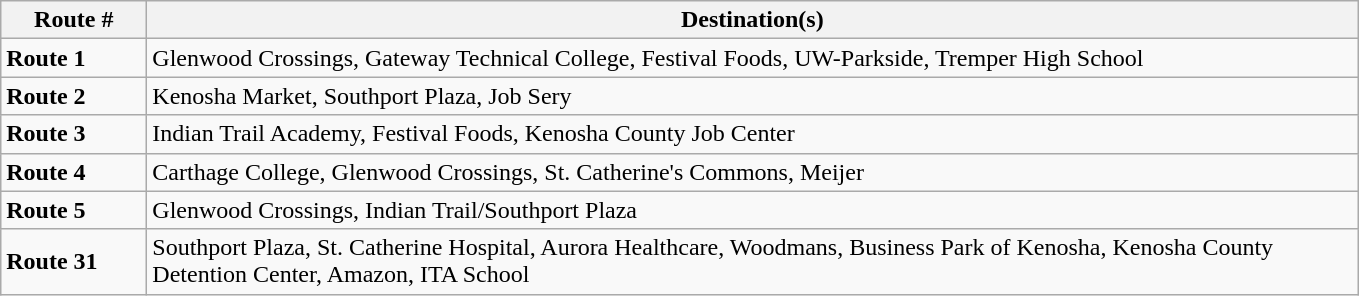<table class="wikitable">
<tr>
<th width="90">Route #</th>
<th width="800">Destination(s)</th>
</tr>
<tr>
<td><span><strong>Route 1</strong></span></td>
<td>Glenwood Crossings, Gateway Technical College, Festival Foods, UW-Parkside, Tremper High School</td>
</tr>
<tr>
<td><span><strong>Route 2</strong></span></td>
<td>Kenosha Market, Southport Plaza, Job Sery</td>
</tr>
<tr>
<td><span><strong>Route 3</strong></span></td>
<td>Indian Trail Academy, Festival Foods, Kenosha County Job Center</td>
</tr>
<tr>
<td><span><strong>Route 4</strong></span></td>
<td>Carthage College, Glenwood Crossings, St. Catherine's Commons, Meijer</td>
</tr>
<tr>
<td><span><strong>Route 5</strong></span></td>
<td>Glenwood Crossings, Indian Trail/Southport Plaza</td>
</tr>
<tr>
<td><span><strong>Route 31</strong></span></td>
<td>Southport Plaza, St. Catherine Hospital, Aurora Healthcare, Woodmans, Business Park of Kenosha, Kenosha County Detention Center, Amazon, ITA School</td>
</tr>
</table>
